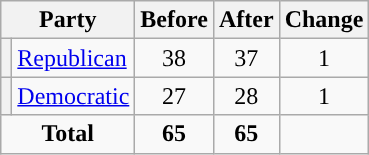<table class="wikitable" style="text-align:center;">
<tr>
<th colspan="2">Party</th>
<th>Before</th>
<th>After</th>
<th>Change</th>
</tr>
<tr>
<th style="background-color:"></th>
<td style="text-align:left;"><a href='#'>Republican</a></td>
<td>38</td>
<td>37</td>
<td> 1</td>
</tr>
<tr>
<th style="background-color:"></th>
<td style="text-align:left;"><a href='#'>Democratic</a></td>
<td>27</td>
<td>28</td>
<td> 1</td>
</tr>
<tr>
<td colspan="2"><strong>Total</strong></td>
<td><strong>65</strong></td>
<td><strong>65</strong></td>
<td></td>
</tr>
</table>
